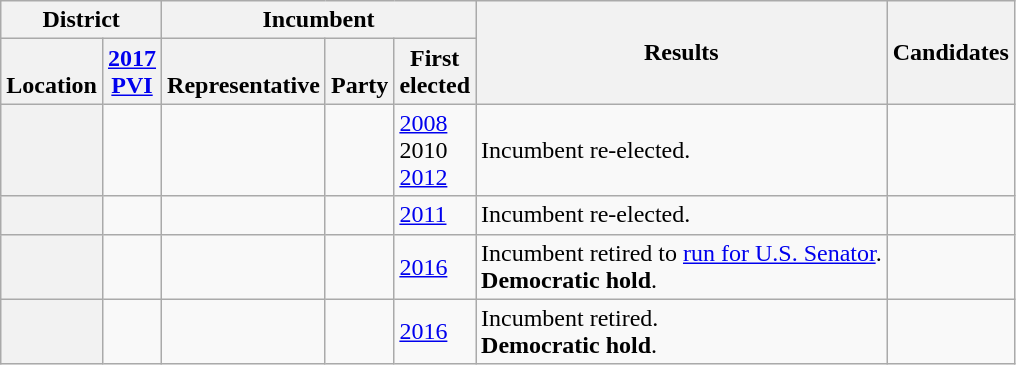<table class="wikitable sortable">
<tr>
<th colspan=2>District</th>
<th colspan=3>Incumbent</th>
<th rowspan=2>Results</th>
<th rowspan=2>Candidates</th>
</tr>
<tr valign=bottom>
<th>Location</th>
<th><a href='#'>2017<br>PVI</a></th>
<th>Representative</th>
<th>Party</th>
<th>First<br>elected</th>
</tr>
<tr>
<th></th>
<td></td>
<td></td>
<td></td>
<td><a href='#'>2008</a><br>2010 <br><a href='#'>2012</a></td>
<td>Incumbent re-elected.</td>
<td nowrap></td>
</tr>
<tr>
<th></th>
<td></td>
<td></td>
<td></td>
<td><a href='#'>2011 </a></td>
<td>Incumbent re-elected.</td>
<td nowrap></td>
</tr>
<tr>
<th></th>
<td></td>
<td></td>
<td></td>
<td><a href='#'>2016</a></td>
<td>Incumbent retired to <a href='#'>run for U.S. Senator</a>.<br><strong>Democratic hold</strong>.</td>
<td nowrap><br></td>
</tr>
<tr>
<th></th>
<td></td>
<td></td>
<td></td>
<td><a href='#'>2016</a></td>
<td>Incumbent retired.<br><strong>Democratic hold</strong>.</td>
<td nowrap><br></td>
</tr>
</table>
